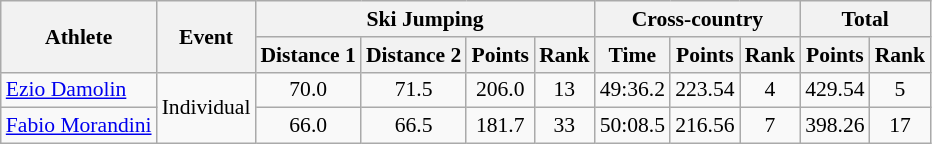<table class="wikitable" style="font-size:90%">
<tr>
<th rowspan="2">Athlete</th>
<th rowspan="2">Event</th>
<th colspan="4">Ski Jumping</th>
<th colspan="3">Cross-country</th>
<th colspan="2">Total</th>
</tr>
<tr>
<th>Distance 1</th>
<th>Distance 2</th>
<th>Points</th>
<th>Rank</th>
<th>Time</th>
<th>Points</th>
<th>Rank</th>
<th>Points</th>
<th>Rank</th>
</tr>
<tr>
<td><a href='#'>Ezio Damolin</a></td>
<td rowspan="2">Individual</td>
<td align="center">70.0</td>
<td align="center">71.5</td>
<td align="center">206.0</td>
<td align="center">13</td>
<td align="center">49:36.2</td>
<td align="center">223.54</td>
<td align="center">4</td>
<td align="center">429.54</td>
<td align="center">5</td>
</tr>
<tr>
<td><a href='#'>Fabio Morandini</a></td>
<td align="center">66.0</td>
<td align="center">66.5</td>
<td align="center">181.7</td>
<td align="center">33</td>
<td align="center">50:08.5</td>
<td align="center">216.56</td>
<td align="center">7</td>
<td align="center">398.26</td>
<td align="center">17</td>
</tr>
</table>
